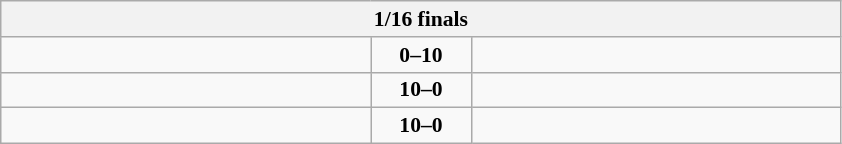<table class="wikitable" style="text-align: center; font-size:90% ">
<tr>
<th colspan=3>1/16 finals</th>
</tr>
<tr>
<td align=left width="240"></td>
<td align=center width="60"><strong>0–10</strong></td>
<td align=left width="240"><strong></strong></td>
</tr>
<tr>
<td align=left><strong></strong></td>
<td align=center><strong>10–0</strong></td>
<td align=left></td>
</tr>
<tr>
<td align=left><strong></strong></td>
<td align=center><strong>10–0</strong></td>
<td align=left></td>
</tr>
</table>
